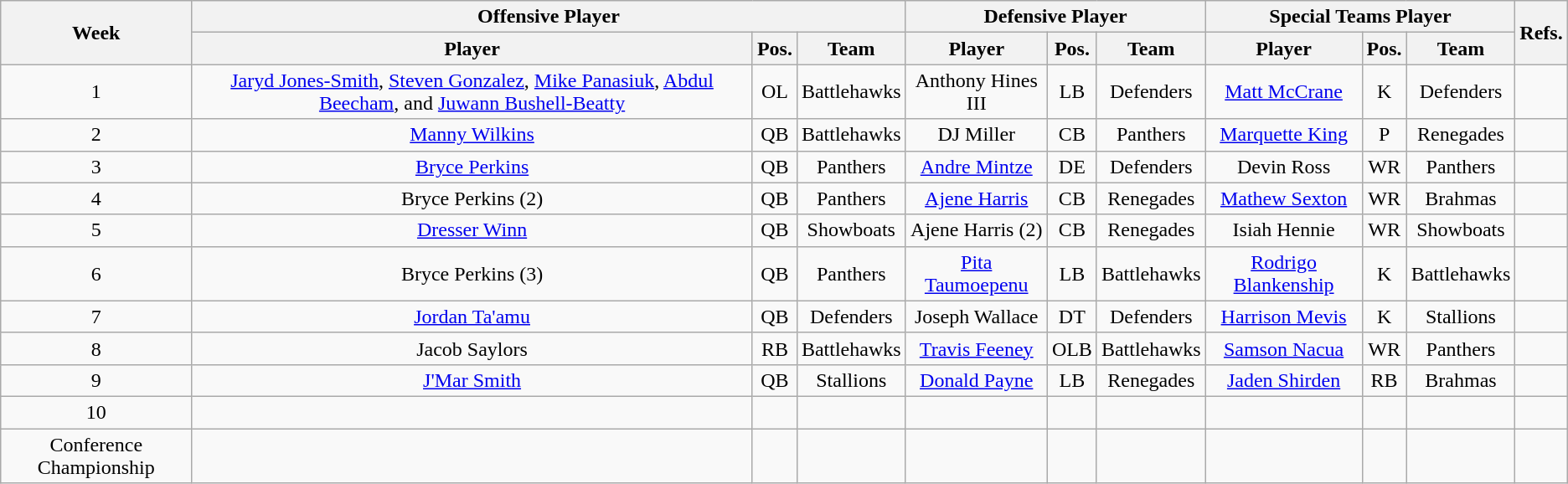<table class="wikitable sortable" style="font-size:; text-align:center; width:">
<tr>
<th rowspan="2" width="">Week</th>
<th colspan="3" width="">Offensive Player</th>
<th colspan="3" width="">Defensive Player</th>
<th colspan="3" width="">Special Teams Player</th>
<th rowspan="2" width="">Refs.</th>
</tr>
<tr>
<th>Player</th>
<th>Pos.</th>
<th>Team</th>
<th>Player</th>
<th>Pos.</th>
<th>Team</th>
<th>Player</th>
<th>Pos.</th>
<th>Team</th>
</tr>
<tr>
<td>1</td>
<td><a href='#'>Jaryd Jones-Smith</a>, <a href='#'>Steven Gonzalez</a>, <a href='#'>Mike Panasiuk</a>, <a href='#'>Abdul Beecham</a>, and <a href='#'>Juwann Bushell-Beatty</a></td>
<td>OL</td>
<td>Battlehawks</td>
<td>Anthony Hines III</td>
<td>LB</td>
<td>Defenders</td>
<td><a href='#'>Matt McCrane</a></td>
<td>K</td>
<td>Defenders</td>
<td></td>
</tr>
<tr>
<td>2</td>
<td><a href='#'>Manny Wilkins</a></td>
<td>QB</td>
<td>Battlehawks</td>
<td>DJ Miller</td>
<td>CB</td>
<td>Panthers</td>
<td><a href='#'>Marquette King</a></td>
<td>P</td>
<td>Renegades</td>
<td></td>
</tr>
<tr>
<td>3</td>
<td><a href='#'>Bryce Perkins</a></td>
<td>QB</td>
<td>Panthers</td>
<td><a href='#'>Andre Mintze</a></td>
<td>DE</td>
<td>Defenders</td>
<td>Devin Ross</td>
<td>WR</td>
<td>Panthers</td>
<td></td>
</tr>
<tr>
<td>4</td>
<td>Bryce Perkins (2)</td>
<td>QB</td>
<td>Panthers</td>
<td><a href='#'>Ajene Harris</a></td>
<td>CB</td>
<td>Renegades</td>
<td><a href='#'>Mathew Sexton</a></td>
<td>WR</td>
<td>Brahmas</td>
<td></td>
</tr>
<tr>
<td>5</td>
<td><a href='#'>Dresser Winn</a></td>
<td>QB</td>
<td>Showboats</td>
<td>Ajene Harris (2)</td>
<td>CB</td>
<td>Renegades</td>
<td>Isiah Hennie</td>
<td>WR</td>
<td>Showboats</td>
<td></td>
</tr>
<tr>
<td>6</td>
<td>Bryce Perkins (3)</td>
<td>QB</td>
<td>Panthers</td>
<td><a href='#'>Pita Taumoepenu</a></td>
<td>LB</td>
<td>Battlehawks</td>
<td><a href='#'>Rodrigo Blankenship</a></td>
<td>K</td>
<td>Battlehawks</td>
<td></td>
</tr>
<tr>
<td>7</td>
<td><a href='#'>Jordan Ta'amu</a></td>
<td>QB</td>
<td>Defenders</td>
<td>Joseph Wallace</td>
<td>DT</td>
<td>Defenders</td>
<td><a href='#'>Harrison Mevis</a></td>
<td>K</td>
<td>Stallions</td>
<td></td>
</tr>
<tr>
<td>8</td>
<td>Jacob Saylors</td>
<td>RB</td>
<td>Battlehawks</td>
<td><a href='#'>Travis Feeney</a></td>
<td>OLB</td>
<td>Battlehawks</td>
<td><a href='#'>Samson Nacua</a></td>
<td>WR</td>
<td>Panthers</td>
<td></td>
</tr>
<tr>
<td>9</td>
<td><a href='#'>J'Mar Smith</a></td>
<td>QB</td>
<td>Stallions</td>
<td><a href='#'>Donald Payne</a></td>
<td>LB</td>
<td>Renegades</td>
<td><a href='#'>Jaden Shirden</a></td>
<td>RB</td>
<td>Brahmas</td>
<td></td>
</tr>
<tr>
<td>10</td>
<td></td>
<td></td>
<td></td>
<td></td>
<td></td>
<td></td>
<td></td>
<td></td>
<td></td>
<td></td>
</tr>
<tr>
<td>Conference Championship</td>
<td></td>
<td></td>
<td></td>
<td></td>
<td></td>
<td></td>
<td></td>
<td></td>
<td></td>
<td></td>
</tr>
</table>
